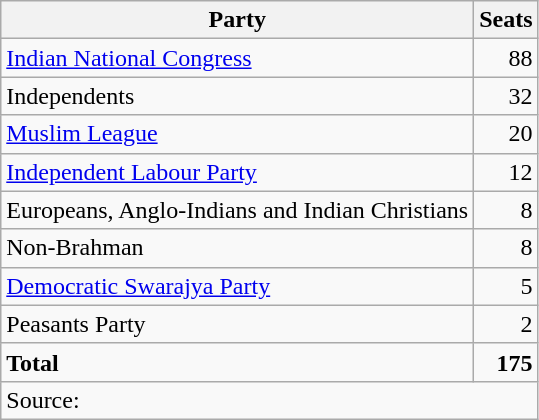<table class=wikitable style=text-align:right>
<tr>
<th>Party</th>
<th>Seats</th>
</tr>
<tr>
<td align=left><a href='#'>Indian National Congress</a></td>
<td>88</td>
</tr>
<tr>
<td align=left>Independents</td>
<td>32</td>
</tr>
<tr>
<td align=left><a href='#'>Muslim League</a></td>
<td>20</td>
</tr>
<tr>
<td align=left><a href='#'>Independent Labour Party</a></td>
<td>12</td>
</tr>
<tr>
<td align=left>Europeans, Anglo-Indians and Indian Christians</td>
<td>8</td>
</tr>
<tr>
<td align=left>Non-Brahman</td>
<td>8</td>
</tr>
<tr>
<td align=left><a href='#'>Democratic Swarajya Party</a></td>
<td>5</td>
</tr>
<tr>
<td align=left>Peasants Party</td>
<td>2</td>
</tr>
<tr>
<td align=left><strong>Total</strong></td>
<td><strong>175</strong></td>
</tr>
<tr>
<td align=left colspan=4>Source: </td>
</tr>
</table>
